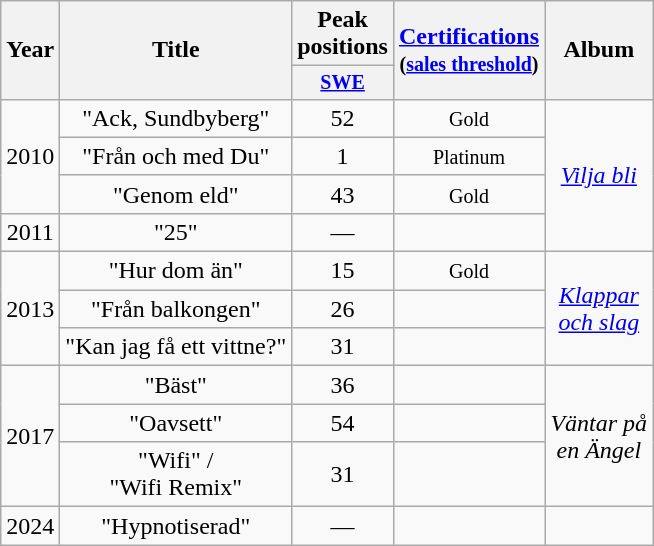<table class="wikitable" style="text-align:center;">
<tr>
<th rowspan="2">Year</th>
<th rowspan="2">Title</th>
<th colspan="1">Peak positions</th>
<th rowspan="2"><a href='#'>Certifications</a><br><small>(<a href='#'>sales threshold</a>)</small></th>
<th rowspan="2" width="65">Album</th>
</tr>
<tr style="font-size:smaller;">
<th width="45"><a href='#'>SWE</a><br></th>
</tr>
<tr>
<td rowspan="3">2010</td>
<td>"Ack, Sundbyberg"</td>
<td align="center">52</td>
<td><small>Gold</small></td>
<td rowspan="4"><em><a href='#'>Vilja bli</a></em></td>
</tr>
<tr>
<td>"Från och med Du"</td>
<td align="center">1</td>
<td><small>Platinum</small></td>
</tr>
<tr>
<td>"Genom eld"</td>
<td align="center">43</td>
<td><small>Gold</small></td>
</tr>
<tr>
<td>2011</td>
<td>"25"</td>
<td align="center">—</td>
<td></td>
</tr>
<tr>
<td rowspan=3>2013</td>
<td>"Hur dom än"</td>
<td align="center">15</td>
<td align="center"><small>Gold</small></td>
<td align="center" rowspan=3><em><a href='#'>Klappar och slag</a></em></td>
</tr>
<tr>
<td>"Från balkongen"</td>
<td align="center">26</td>
<td align="center"></td>
</tr>
<tr>
<td>"Kan jag få ett vittne?"</td>
<td align="center">31</td>
<td align="center"></td>
</tr>
<tr>
<td rowspan="3">2017</td>
<td>"Bäst"</td>
<td align="center">36</td>
<td align="center"></td>
<td align="center" rowspan="3"><em>Väntar på en Ängel</em></td>
</tr>
<tr>
<td>"Oavsett"</td>
<td align="center">54</td>
<td align="center"></td>
</tr>
<tr>
<td>"Wifi" /<br>"Wifi Remix" </td>
<td align="center">31<br></td>
<td align="center"></td>
</tr>
<tr>
<td>2024</td>
<td>"Hypnotiserad"</td>
<td align="center">—</td>
<td align="center"></td>
<td></td>
</tr>
</table>
